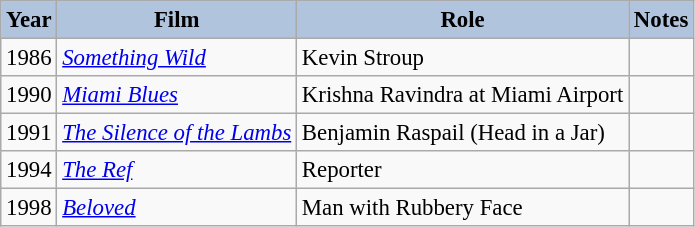<table class="wikitable" style="font-size:95%;">
<tr>
<th style="background:#B0C4DE;">Year</th>
<th style="background:#B0C4DE;">Film</th>
<th style="background:#B0C4DE;">Role</th>
<th style="background:#B0C4DE;">Notes</th>
</tr>
<tr>
<td>1986</td>
<td><em><a href='#'>Something Wild</a></em></td>
<td>Kevin Stroup</td>
<td></td>
</tr>
<tr>
<td>1990</td>
<td><em><a href='#'>Miami Blues</a></em></td>
<td>Krishna Ravindra at Miami Airport</td>
<td></td>
</tr>
<tr>
<td>1991</td>
<td><em><a href='#'>The Silence of the Lambs</a></em></td>
<td>Benjamin Raspail (Head in a Jar)</td>
<td></td>
</tr>
<tr>
<td>1994</td>
<td><em><a href='#'>The Ref</a></em></td>
<td>Reporter</td>
<td></td>
</tr>
<tr>
<td>1998</td>
<td><em><a href='#'>Beloved</a></em></td>
<td>Man with Rubbery Face</td>
<td></td>
</tr>
</table>
